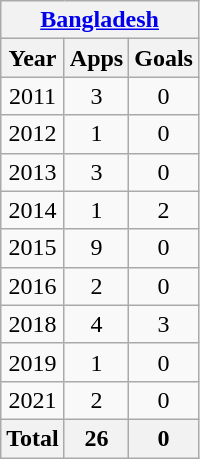<table class="wikitable" style="text-align:center">
<tr>
<th colspan=10><a href='#'>Bangladesh</a></th>
</tr>
<tr>
<th>Year</th>
<th>Apps</th>
<th>Goals</th>
</tr>
<tr>
<td>2011</td>
<td>3</td>
<td>0</td>
</tr>
<tr>
<td>2012</td>
<td>1</td>
<td>0</td>
</tr>
<tr>
<td>2013</td>
<td>3</td>
<td>0</td>
</tr>
<tr>
<td>2014</td>
<td>1</td>
<td>2</td>
</tr>
<tr>
<td>2015</td>
<td>9</td>
<td>0</td>
</tr>
<tr>
<td>2016</td>
<td>2</td>
<td>0</td>
</tr>
<tr>
<td>2018</td>
<td>4</td>
<td>3</td>
</tr>
<tr>
<td>2019</td>
<td>1</td>
<td>0</td>
</tr>
<tr>
<td>2021</td>
<td>2</td>
<td>0</td>
</tr>
<tr>
<th>Total</th>
<th>26</th>
<th>0</th>
</tr>
</table>
